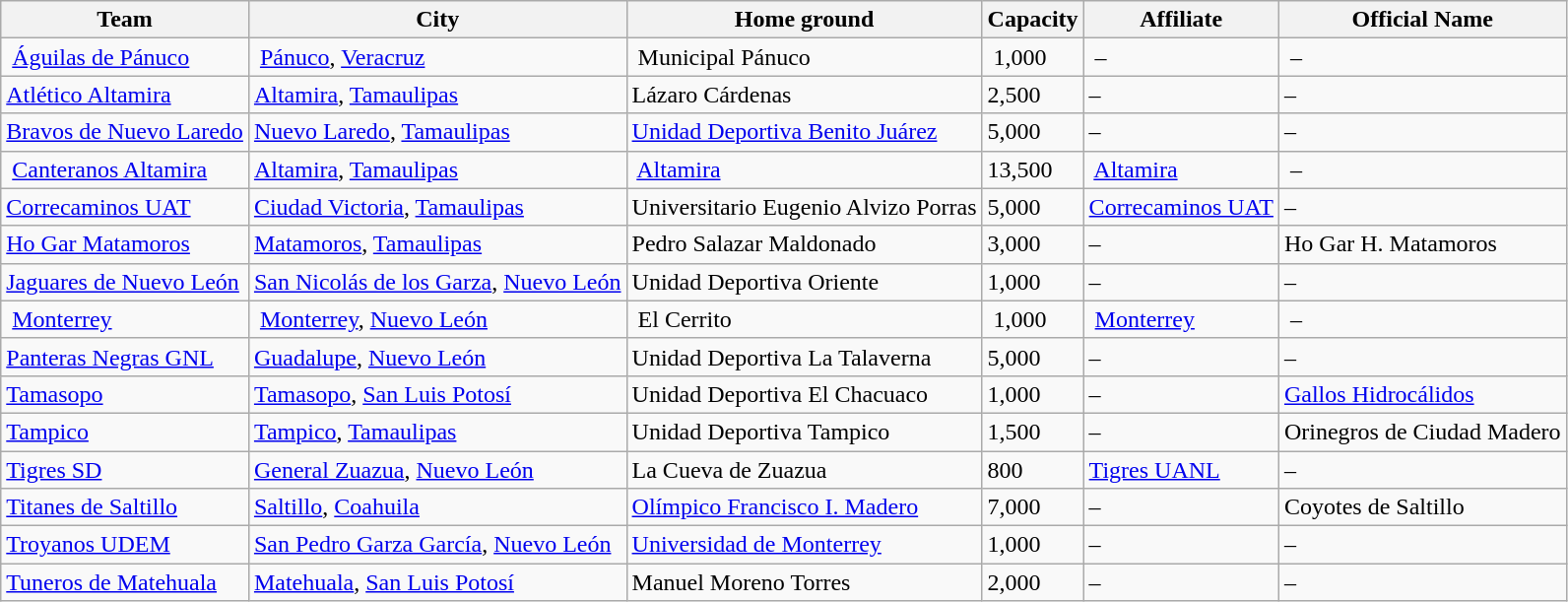<table class="wikitable sortable">
<tr>
<th>Team</th>
<th>City</th>
<th>Home ground</th>
<th>Capacity</th>
<th>Affiliate</th>
<th>Official Name</th>
</tr>
<tr>
<td> <a href='#'>Águilas de Pánuco</a> </td>
<td> <a href='#'>Pánuco</a>, <a href='#'>Veracruz</a> </td>
<td> Municipal Pánuco</td>
<td> 1,000</td>
<td> – </td>
<td> –</td>
</tr>
<tr>
<td><a href='#'>Atlético Altamira</a></td>
<td><a href='#'>Altamira</a>, <a href='#'>Tamaulipas</a></td>
<td>Lázaro Cárdenas</td>
<td>2,500</td>
<td>–</td>
<td>–</td>
</tr>
<tr>
<td><a href='#'>Bravos de Nuevo Laredo</a></td>
<td><a href='#'>Nuevo Laredo</a>, <a href='#'>Tamaulipas</a></td>
<td><a href='#'>Unidad Deportiva Benito Juárez</a></td>
<td>5,000</td>
<td>–</td>
<td>–</td>
</tr>
<tr>
<td> <a href='#'>Canteranos Altamira</a></td>
<td><a href='#'>Altamira</a>, <a href='#'>Tamaulipas</a></td>
<td> <a href='#'>Altamira</a> </td>
<td>13,500 </td>
<td> <a href='#'>Altamira</a> </td>
<td> –</td>
</tr>
<tr>
<td><a href='#'>Correcaminos UAT</a></td>
<td><a href='#'>Ciudad Victoria</a>, <a href='#'>Tamaulipas</a></td>
<td>Universitario Eugenio Alvizo Porras</td>
<td>5,000</td>
<td><a href='#'>Correcaminos UAT</a></td>
<td>–</td>
</tr>
<tr>
<td><a href='#'>Ho Gar Matamoros</a></td>
<td><a href='#'>Matamoros</a>, <a href='#'>Tamaulipas</a></td>
<td>Pedro Salazar Maldonado</td>
<td>3,000</td>
<td>–</td>
<td>Ho Gar H. Matamoros</td>
</tr>
<tr>
<td><a href='#'>Jaguares de Nuevo León</a></td>
<td><a href='#'>San Nicolás de los Garza</a>, <a href='#'>Nuevo León</a></td>
<td>Unidad Deportiva Oriente</td>
<td>1,000</td>
<td>–</td>
<td>–</td>
</tr>
<tr>
<td> <a href='#'>Monterrey</a> </td>
<td> <a href='#'>Monterrey</a>, <a href='#'>Nuevo León</a> </td>
<td> El Cerrito</td>
<td> 1,000 </td>
<td> <a href='#'>Monterrey</a> </td>
<td> –</td>
</tr>
<tr>
<td><a href='#'>Panteras Negras GNL</a></td>
<td><a href='#'>Guadalupe</a>, <a href='#'>Nuevo León</a></td>
<td>Unidad Deportiva La Talaverna</td>
<td>5,000</td>
<td>–</td>
<td>–</td>
</tr>
<tr>
<td><a href='#'>Tamasopo</a></td>
<td><a href='#'>Tamasopo</a>, <a href='#'>San Luis Potosí</a></td>
<td>Unidad Deportiva El Chacuaco</td>
<td>1,000</td>
<td>–</td>
<td><a href='#'>Gallos Hidrocálidos</a></td>
</tr>
<tr>
<td><a href='#'>Tampico</a></td>
<td><a href='#'>Tampico</a>, <a href='#'>Tamaulipas</a></td>
<td>Unidad Deportiva Tampico</td>
<td>1,500</td>
<td>–</td>
<td>Orinegros de Ciudad Madero</td>
</tr>
<tr>
<td><a href='#'>Tigres SD</a></td>
<td><a href='#'>General Zuazua</a>, <a href='#'>Nuevo León</a></td>
<td>La Cueva de Zuazua</td>
<td>800</td>
<td><a href='#'>Tigres UANL</a></td>
<td>–</td>
</tr>
<tr>
<td><a href='#'>Titanes de Saltillo</a></td>
<td><a href='#'>Saltillo</a>, <a href='#'>Coahuila</a></td>
<td><a href='#'>Olímpico Francisco I. Madero</a></td>
<td>7,000</td>
<td>–</td>
<td>Coyotes de Saltillo</td>
</tr>
<tr>
<td><a href='#'>Troyanos UDEM</a></td>
<td><a href='#'>San Pedro Garza García</a>, <a href='#'>Nuevo León</a></td>
<td><a href='#'>Universidad de Monterrey</a></td>
<td>1,000</td>
<td>–</td>
<td>–</td>
</tr>
<tr>
<td><a href='#'>Tuneros de Matehuala</a></td>
<td><a href='#'>Matehuala</a>, <a href='#'>San Luis Potosí</a></td>
<td>Manuel Moreno Torres</td>
<td>2,000</td>
<td>–</td>
<td>–</td>
</tr>
</table>
